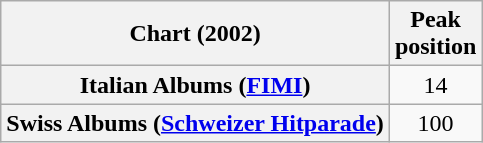<table class="wikitable sortable plainrowheaders" style="text-align:center">
<tr>
<th scope="col">Chart (2002)</th>
<th scope="col">Peak<br>position</th>
</tr>
<tr>
<th scope="row">Italian Albums (<a href='#'>FIMI</a>)</th>
<td>14</td>
</tr>
<tr>
<th scope="row">Swiss Albums (<a href='#'>Schweizer Hitparade</a>)</th>
<td>100</td>
</tr>
</table>
